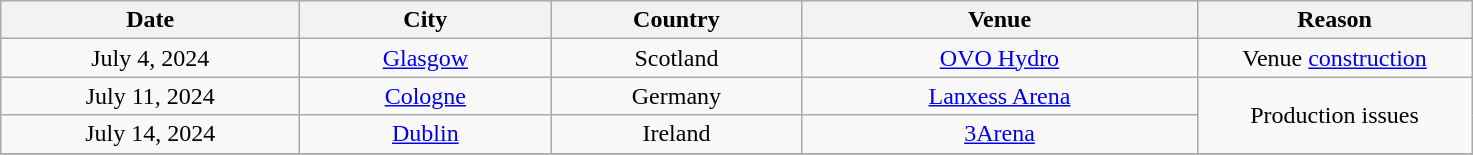<table class="wikitable plainrowheaders" style="text-align:center;">
<tr>
<th scope="col" style="width:12em;">Date</th>
<th scope="col" style="width:10em;">City</th>
<th scope="col" style="width:10em;">Country</th>
<th scope="col" style="width:16em;">Venue</th>
<th scope="col" style="width:11em;">Reason</th>
</tr>
<tr>
<td>July 4, 2024</td>
<td><a href='#'>Glasgow</a></td>
<td>Scotland</td>
<td><a href='#'>OVO Hydro</a></td>
<td>Venue <a href='#'>construction</a></td>
</tr>
<tr>
<td>July 11, 2024</td>
<td><a href='#'>Cologne</a></td>
<td>Germany</td>
<td><a href='#'>Lanxess Arena</a></td>
<td rowspan="2">Production issues</td>
</tr>
<tr>
<td>July 14, 2024</td>
<td><a href='#'>Dublin</a></td>
<td>Ireland</td>
<td><a href='#'>3Arena</a></td>
</tr>
<tr>
</tr>
</table>
